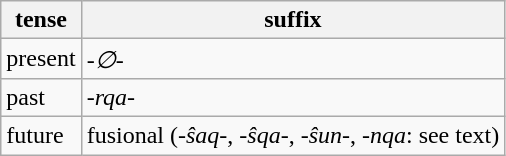<table class="wikitable">
<tr>
<th>tense</th>
<th>suffix</th>
</tr>
<tr>
<td>present</td>
<td><em>-∅-</em></td>
</tr>
<tr>
<td>past</td>
<td><em>-rqa-</em></td>
</tr>
<tr>
<td>future</td>
<td>fusional (<em>-ŝaq-</em>, <em>-ŝqa-</em>, <em>-ŝun-</em>, <em>-nqa</em>: see text)</td>
</tr>
</table>
